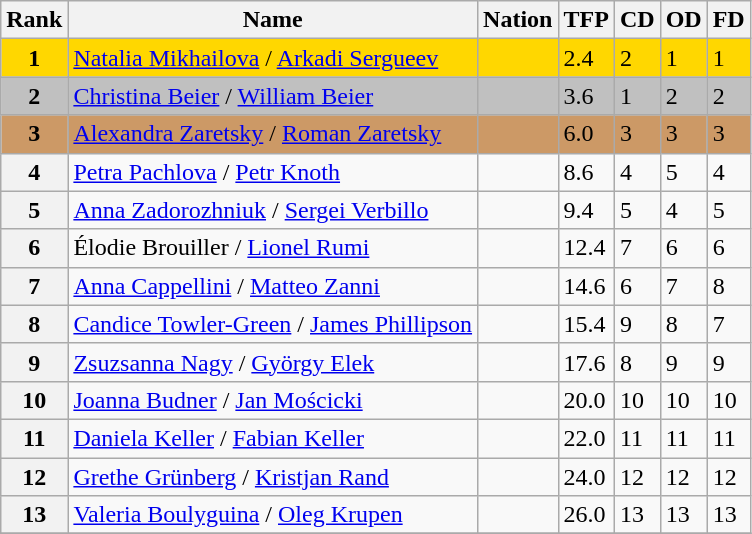<table class="wikitable">
<tr>
<th>Rank</th>
<th>Name</th>
<th>Nation</th>
<th>TFP</th>
<th>CD</th>
<th>OD</th>
<th>FD</th>
</tr>
<tr bgcolor="gold">
<td align="center"><strong>1</strong></td>
<td><a href='#'>Natalia Mikhailova</a> / <a href='#'>Arkadi Sergueev</a></td>
<td></td>
<td>2.4</td>
<td>2</td>
<td>1</td>
<td>1</td>
</tr>
<tr bgcolor="silver">
<td align="center"><strong>2</strong></td>
<td><a href='#'>Christina Beier</a> / <a href='#'>William Beier</a></td>
<td></td>
<td>3.6</td>
<td>1</td>
<td>2</td>
<td>2</td>
</tr>
<tr bgcolor="cc9966">
<td align="center"><strong>3</strong></td>
<td><a href='#'>Alexandra Zaretsky</a> / <a href='#'>Roman Zaretsky</a></td>
<td></td>
<td>6.0</td>
<td>3</td>
<td>3</td>
<td>3</td>
</tr>
<tr>
<th>4</th>
<td><a href='#'>Petra Pachlova</a> / <a href='#'>Petr Knoth</a></td>
<td></td>
<td>8.6</td>
<td>4</td>
<td>5</td>
<td>4</td>
</tr>
<tr>
<th>5</th>
<td><a href='#'>Anna Zadorozhniuk</a> / <a href='#'>Sergei Verbillo</a></td>
<td></td>
<td>9.4</td>
<td>5</td>
<td>4</td>
<td>5</td>
</tr>
<tr>
<th>6</th>
<td>Élodie Brouiller / <a href='#'>Lionel Rumi</a></td>
<td></td>
<td>12.4</td>
<td>7</td>
<td>6</td>
<td>6</td>
</tr>
<tr>
<th>7</th>
<td><a href='#'>Anna Cappellini</a> / <a href='#'>Matteo Zanni</a></td>
<td></td>
<td>14.6</td>
<td>6</td>
<td>7</td>
<td>8</td>
</tr>
<tr>
<th>8</th>
<td><a href='#'>Candice Towler-Green</a> / <a href='#'>James Phillipson</a></td>
<td></td>
<td>15.4</td>
<td>9</td>
<td>8</td>
<td>7</td>
</tr>
<tr>
<th>9</th>
<td><a href='#'>Zsuzsanna Nagy</a> / <a href='#'>György Elek</a></td>
<td></td>
<td>17.6</td>
<td>8</td>
<td>9</td>
<td>9</td>
</tr>
<tr>
<th>10</th>
<td><a href='#'>Joanna Budner</a> / <a href='#'>Jan Mościcki</a></td>
<td></td>
<td>20.0</td>
<td>10</td>
<td>10</td>
<td>10</td>
</tr>
<tr>
<th>11</th>
<td><a href='#'>Daniela Keller</a> / <a href='#'>Fabian Keller</a></td>
<td></td>
<td>22.0</td>
<td>11</td>
<td>11</td>
<td>11</td>
</tr>
<tr>
<th>12</th>
<td><a href='#'>Grethe Grünberg</a> / <a href='#'>Kristjan Rand</a></td>
<td></td>
<td>24.0</td>
<td>12</td>
<td>12</td>
<td>12</td>
</tr>
<tr>
<th>13</th>
<td><a href='#'>Valeria Boulyguina</a> / <a href='#'>Oleg Krupen</a></td>
<td></td>
<td>26.0</td>
<td>13</td>
<td>13</td>
<td>13</td>
</tr>
<tr>
</tr>
</table>
